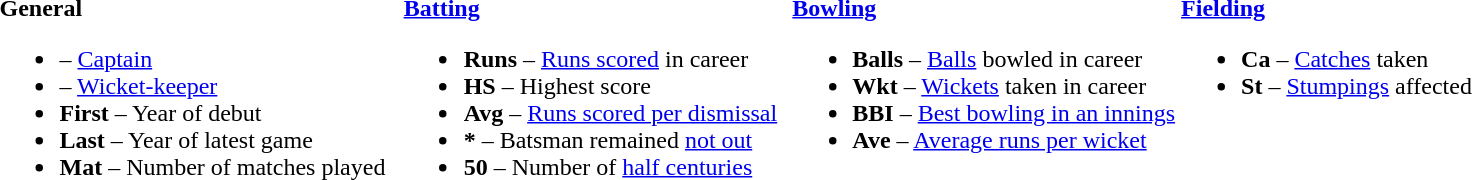<table>
<tr>
<td valign="top" style="width:26%"><br><strong>General</strong><ul><li> – <a href='#'>Captain</a></li><li> – <a href='#'>Wicket-keeper</a></li><li><strong>First</strong> – Year of debut</li><li><strong>Last</strong> – Year of latest game</li><li><strong>Mat</strong> – Number of matches played</li></ul></td>
<td valign="top" style="width:25%"><br><strong><a href='#'>Batting</a></strong><ul><li><strong>Runs</strong> – <a href='#'>Runs scored</a> in career</li><li><strong>HS</strong> – Highest score</li><li><strong>Avg</strong> – <a href='#'>Runs scored per dismissal</a></li><li><strong>*</strong> – Batsman remained <a href='#'>not out</a></li><li><strong>50</strong> – Number of <a href='#'>half centuries</a></li></ul></td>
<td valign="top" style="width:25%"><br><strong><a href='#'>Bowling</a></strong><ul><li><strong>Balls</strong> – <a href='#'>Balls</a> bowled in career</li><li><strong>Wkt</strong> – <a href='#'>Wickets</a> taken in career</li><li><strong>BBI</strong> – <a href='#'>Best bowling in an innings</a></li><li><strong>Ave</strong> – <a href='#'>Average runs per wicket</a></li></ul></td>
<td valign="top" style="width:24%"><br><strong><a href='#'>Fielding</a></strong><ul><li><strong>Ca</strong> – <a href='#'>Catches</a> taken</li><li><strong>St</strong> – <a href='#'>Stumpings</a> affected</li></ul></td>
</tr>
</table>
